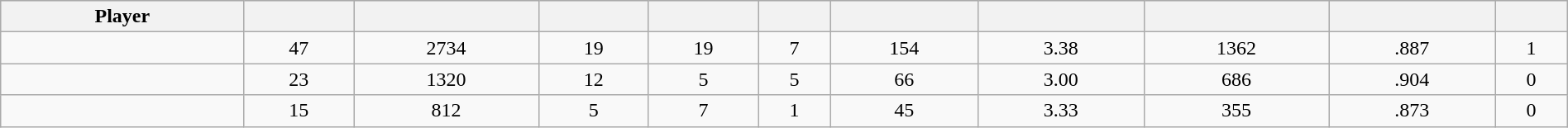<table class="wikitable sortable" style="width:100%;">
<tr style="text-align:center; background:#ddd;">
<th>Player</th>
<th></th>
<th></th>
<th></th>
<th></th>
<th></th>
<th></th>
<th></th>
<th></th>
<th></th>
<th></th>
</tr>
<tr align=center>
<td></td>
<td>47</td>
<td>2734</td>
<td>19</td>
<td>19</td>
<td>7</td>
<td>154</td>
<td>3.38</td>
<td>1362</td>
<td>.887</td>
<td>1</td>
</tr>
<tr align=center>
<td></td>
<td>23</td>
<td>1320</td>
<td>12</td>
<td>5</td>
<td>5</td>
<td>66</td>
<td>3.00</td>
<td>686</td>
<td>.904</td>
<td>0</td>
</tr>
<tr align=center>
<td></td>
<td>15</td>
<td>812</td>
<td>5</td>
<td>7</td>
<td>1</td>
<td>45</td>
<td>3.33</td>
<td>355</td>
<td>.873</td>
<td>0</td>
</tr>
</table>
